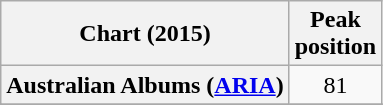<table class="wikitable sortable plainrowheaders" style="text-align:center">
<tr>
<th>Chart (2015)</th>
<th>Peak<br>position</th>
</tr>
<tr>
<th scope="row">Australian Albums (<a href='#'>ARIA</a>)</th>
<td>81</td>
</tr>
<tr>
</tr>
<tr>
</tr>
</table>
